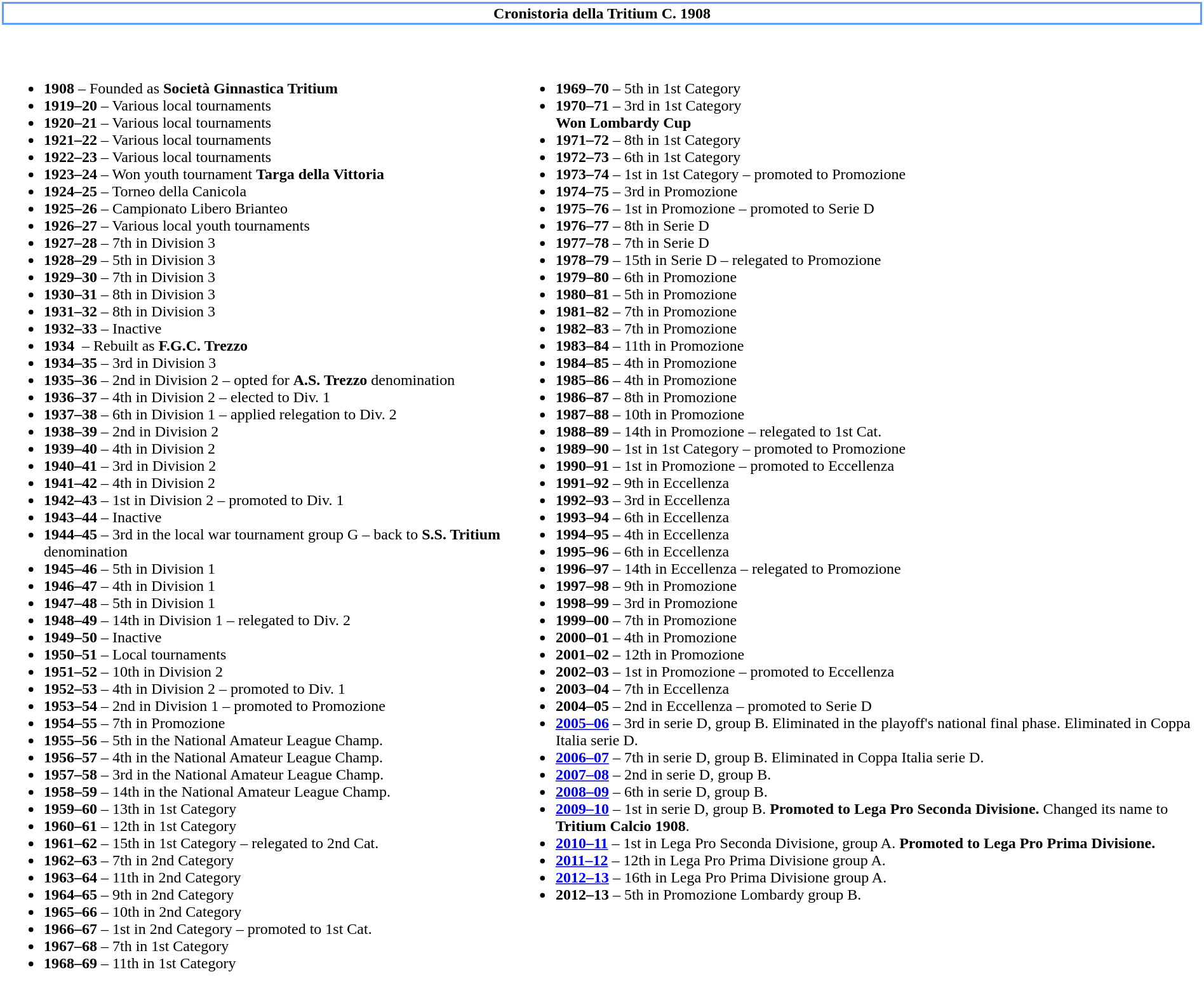<table class="toccolours" style="background:white">
<tr>
<th colspan="2" align=center style="border:2px solid #619efb; background:white"><span>Cronistoria della Tritium C. 1908</span></th>
</tr>
<tr>
<td><div><br><table>
<tr>
<td valign="top"><br><ul><li><strong>1908</strong> – Founded as <strong>Società Ginnastica Tritium</strong></li><li><strong>1919–20</strong> – Various local tournaments</li><li><strong>1920–21</strong> – Various local tournaments</li><li><strong>1921–22</strong> – Various local tournaments</li><li><strong>1922–23</strong> – Various local tournaments</li><li><strong>1923–24</strong> – Won youth tournament <strong>Targa della Vittoria</strong></li><li><strong>1924–25</strong> – Torneo della Canicola</li><li><strong>1925–26</strong> – Campionato Libero Brianteo</li><li><strong>1926–27</strong> – Various local youth tournaments</li><li><strong>1927–28</strong> – 7th in Division 3</li><li><strong>1928–29</strong> – 5th in Division 3</li><li><strong>1929–30</strong> – 7th in Division 3</li><li><strong>1930–31</strong> – 8th in Division 3</li><li><strong>1931–32</strong> – 8th in Division 3</li><li><strong>1932–33</strong> – Inactive</li><li><strong>1934</strong>    – Rebuilt as <strong>F.G.C. Trezzo</strong></li><li><strong>1934–35</strong> – 3rd in Division 3</li><li><strong>1935–36</strong> – 2nd in Division 2 – opted for <strong>A.S. Trezzo</strong> denomination</li><li><strong>1936–37</strong> – 4th in Division 2 – elected to Div. 1</li><li><strong>1937–38</strong> – 6th in Division 1 – applied relegation to Div. 2</li><li><strong>1938–39</strong> – 2nd in Division 2</li><li><strong>1939–40</strong> – 4th in Division 2</li><li><strong>1940–41</strong> – 3rd in Division 2</li><li><strong>1941–42</strong> – 4th in Division 2</li><li><strong>1942–43</strong> – 1st in Division 2 – promoted to Div. 1</li><li><strong>1943–44</strong> – Inactive</li><li><strong>1944–45</strong> – 3rd in the local war tournament group G – back to <strong>S.S. Tritium</strong> denomination</li><li><strong>1945–46</strong> – 5th in Division 1</li><li><strong>1946–47</strong> – 4th in Division 1</li><li><strong>1947–48</strong> – 5th in Division 1</li><li><strong>1948–49</strong> – 14th in Division 1 – relegated to Div. 2</li><li><strong>1949–50</strong> – Inactive</li><li><strong>1950–51</strong> – Local tournaments</li><li><strong>1951–52</strong> – 10th in Division 2</li><li><strong>1952–53</strong> – 4th in Division 2 – promoted to Div. 1</li><li><strong>1953–54</strong> – 2nd in Division 1 – promoted to Promozione</li><li><strong>1954–55</strong> – 7th in Promozione</li><li><strong>1955–56</strong> – 5th in the National Amateur League Champ.</li><li><strong>1956–57</strong> – 4th in the National Amateur League Champ.</li><li><strong>1957–58</strong> – 3rd in the National Amateur League Champ.</li><li><strong>1958–59</strong> – 14th in the National Amateur League Champ.</li><li><strong>1959–60</strong> – 13th in 1st Category</li><li><strong>1960–61</strong> – 12th in 1st Category</li><li><strong>1961–62</strong> – 15th in 1st Category – relegated to 2nd Cat.</li><li><strong>1962–63</strong> – 7th in 2nd Category</li><li><strong>1963–64</strong> – 11th in 2nd Category</li><li><strong>1964–65</strong> – 9th in 2nd Category</li><li><strong>1965–66</strong> – 10th in 2nd Category</li><li><strong>1966–67</strong> – 1st in 2nd Category – promoted to 1st Cat.</li><li><strong>1967–68</strong> – 7th in 1st Category</li><li><strong>1968–69</strong> – 11th in 1st Category</li></ul></td>
<td valign="top"><br><ul><li><strong>1969–70</strong> – 5th in 1st Category</li><li><strong>1970–71</strong> – 3rd in 1st Category <br> <strong>Won Lombardy Cup</strong></li><li><strong>1971–72</strong> – 8th in 1st Category</li><li><strong>1972–73</strong> – 6th in 1st Category</li><li><strong>1973–74</strong> – 1st in 1st Category – promoted to Promozione</li><li><strong>1974–75</strong> – 3rd in Promozione</li><li><strong>1975–76</strong> – 1st in Promozione – promoted to Serie D</li><li><strong>1976–77</strong> – 8th in Serie D</li><li><strong>1977–78</strong> – 7th in Serie D</li><li><strong>1978–79</strong> – 15th in Serie D – relegated to Promozione</li><li><strong>1979–80</strong> – 6th in Promozione</li><li><strong>1980–81</strong> – 5th in Promozione</li><li><strong>1981–82</strong> – 7th in Promozione</li><li><strong>1982–83</strong> – 7th in Promozione</li><li><strong>1983–84</strong> – 11th in Promozione</li><li><strong>1984–85</strong> – 4th in Promozione</li><li><strong>1985–86</strong> – 4th in Promozione</li><li><strong>1986–87</strong> – 8th in Promozione</li><li><strong>1987–88</strong> – 10th in Promozione</li><li><strong>1988–89</strong> – 14th in Promozione – relegated to 1st Cat.</li><li><strong>1989–90</strong> – 1st in 1st Category – promoted to Promozione</li><li><strong>1990–91</strong> – 1st in Promozione – promoted to Eccellenza</li><li><strong>1991–92</strong> – 9th in Eccellenza</li><li><strong>1992–93</strong> – 3rd in Eccellenza</li><li><strong>1993–94</strong> – 6th in Eccellenza</li><li><strong>1994–95</strong> – 4th in Eccellenza</li><li><strong>1995–96</strong> – 6th in Eccellenza</li><li><strong>1996–97</strong> – 14th in Eccellenza – relegated to Promozione</li><li><strong>1997–98</strong> – 9th in Promozione</li><li><strong>1998–99</strong> – 3rd in Promozione</li><li><strong>1999–00</strong> – 7th in Promozione</li><li><strong>2000–01</strong> – 4th in Promozione</li><li><strong>2001–02</strong> – 12th in Promozione</li><li><strong>2002–03</strong> – 1st in Promozione – promoted to Eccellenza</li><li><strong>2003–04</strong> – 7th in Eccellenza</li><li><strong>2004–05</strong> – 2nd in Eccellenza – promoted to Serie D</li><li><strong><a href='#'>2005–06</a></strong> – 3rd in serie D, group B. Eliminated in the playoff's national final phase. Eliminated in Coppa Italia serie D.</li><li><strong><a href='#'>2006–07</a></strong> – 7th in serie D, group B. Eliminated in Coppa Italia serie D.</li><li><strong><a href='#'>2007–08</a></strong> – 2nd in serie D, group B.</li><li><strong><a href='#'>2008–09</a></strong> – 6th in serie D, group B.</li><li><strong><a href='#'>2009–10</a></strong> – 1st in serie D, group B. <strong>Promoted to Lega Pro Seconda Divisione.</strong> Changed its name to <strong>Tritium Calcio 1908</strong>.</li><li><strong><a href='#'>2010–11</a></strong> – 1st in Lega Pro Seconda Divisione, group A. <strong>Promoted to Lega Pro Prima Divisione.</strong></li><li><strong><a href='#'>2011–12</a></strong> – 12th in Lega Pro Prima Divisione group A.</li><li><strong><a href='#'>2012–13</a></strong> – 16th in Lega Pro Prima Divisione group A.</li><li><strong>2012–13</strong> – 5th in Promozione Lombardy group B.</li></ul></td>
</tr>
</table>
</div></td>
</tr>
</table>
